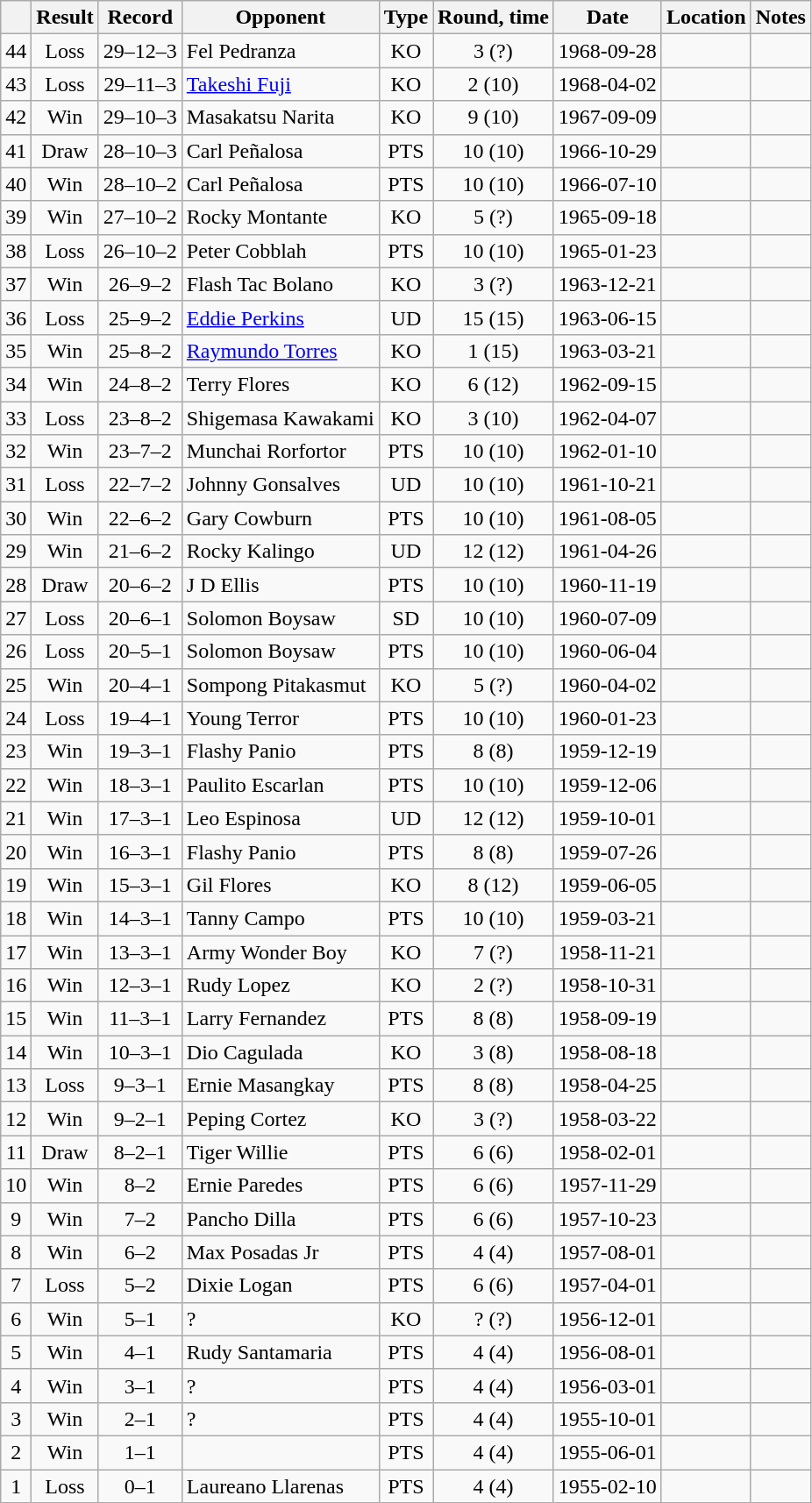<table class=wikitable style=text-align:center>
<tr>
<th></th>
<th>Result</th>
<th>Record</th>
<th>Opponent</th>
<th>Type</th>
<th>Round, time</th>
<th>Date</th>
<th>Location</th>
<th>Notes</th>
</tr>
<tr>
<td>44</td>
<td>Loss</td>
<td>29–12–3</td>
<td align=left>Fel Pedranza</td>
<td>KO</td>
<td>3 (?)</td>
<td>1968-09-28</td>
<td align=left></td>
<td align=left></td>
</tr>
<tr>
<td>43</td>
<td>Loss</td>
<td>29–11–3</td>
<td align=left><a href='#'>Takeshi Fuji</a></td>
<td>KO</td>
<td>2 (10)</td>
<td>1968-04-02</td>
<td align=left></td>
<td align=left></td>
</tr>
<tr>
<td>42</td>
<td>Win</td>
<td>29–10–3</td>
<td align=left>Masakatsu Narita</td>
<td>KO</td>
<td>9 (10)</td>
<td>1967-09-09</td>
<td align=left></td>
<td align=left></td>
</tr>
<tr>
<td>41</td>
<td>Draw</td>
<td>28–10–3</td>
<td align=left>Carl Peñalosa</td>
<td>PTS</td>
<td>10 (10)</td>
<td>1966-10-29</td>
<td align=left></td>
<td align=left></td>
</tr>
<tr>
<td>40</td>
<td>Win</td>
<td>28–10–2</td>
<td align=left>Carl Peñalosa</td>
<td>PTS</td>
<td>10 (10)</td>
<td>1966-07-10</td>
<td align=left></td>
<td align=left></td>
</tr>
<tr>
<td>39</td>
<td>Win</td>
<td>27–10–2</td>
<td align=left>Rocky Montante</td>
<td>KO</td>
<td>5 (?)</td>
<td>1965-09-18</td>
<td align=left></td>
<td align=left></td>
</tr>
<tr>
<td>38</td>
<td>Loss</td>
<td>26–10–2</td>
<td align=left>Peter Cobblah</td>
<td>PTS</td>
<td>10 (10)</td>
<td>1965-01-23</td>
<td align=left></td>
<td align=left></td>
</tr>
<tr>
<td>37</td>
<td>Win</td>
<td>26–9–2</td>
<td align=left>Flash Tac Bolano</td>
<td>KO</td>
<td>3 (?)</td>
<td>1963-12-21</td>
<td align=left></td>
<td align=left></td>
</tr>
<tr>
<td>36</td>
<td>Loss</td>
<td>25–9–2</td>
<td align=left><a href='#'>Eddie Perkins</a></td>
<td>UD</td>
<td>15 (15)</td>
<td>1963-06-15</td>
<td align=left></td>
<td align=left></td>
</tr>
<tr>
<td>35</td>
<td>Win</td>
<td>25–8–2</td>
<td align=left><a href='#'>Raymundo Torres</a></td>
<td>KO</td>
<td>1 (15)</td>
<td>1963-03-21</td>
<td align=left></td>
<td align=left></td>
</tr>
<tr>
<td>34</td>
<td>Win</td>
<td>24–8–2</td>
<td align=left>Terry Flores</td>
<td>KO</td>
<td>6 (12)</td>
<td>1962-09-15</td>
<td align=left></td>
<td align=left></td>
</tr>
<tr>
<td>33</td>
<td>Loss</td>
<td>23–8–2</td>
<td align=left>Shigemasa Kawakami</td>
<td>KO</td>
<td>3 (10)</td>
<td>1962-04-07</td>
<td align=left></td>
<td align=left></td>
</tr>
<tr>
<td>32</td>
<td>Win</td>
<td>23–7–2</td>
<td align=left>Munchai Rorfortor</td>
<td>PTS</td>
<td>10 (10)</td>
<td>1962-01-10</td>
<td align=left></td>
<td align=left></td>
</tr>
<tr>
<td>31</td>
<td>Loss</td>
<td>22–7–2</td>
<td align=left>Johnny Gonsalves</td>
<td>UD</td>
<td>10 (10)</td>
<td>1961-10-21</td>
<td align=left></td>
<td align=left></td>
</tr>
<tr>
<td>30</td>
<td>Win</td>
<td>22–6–2</td>
<td align=left>Gary Cowburn</td>
<td>PTS</td>
<td>10 (10)</td>
<td>1961-08-05</td>
<td align=left></td>
<td align=left></td>
</tr>
<tr>
<td>29</td>
<td>Win</td>
<td>21–6–2</td>
<td align=left>Rocky Kalingo</td>
<td>UD</td>
<td>12 (12)</td>
<td>1961-04-26</td>
<td align=left></td>
<td align=left></td>
</tr>
<tr>
<td>28</td>
<td>Draw</td>
<td>20–6–2</td>
<td align=left>J D Ellis</td>
<td>PTS</td>
<td>10 (10)</td>
<td>1960-11-19</td>
<td align=left></td>
<td align=left></td>
</tr>
<tr>
<td>27</td>
<td>Loss</td>
<td>20–6–1</td>
<td align=left>Solomon Boysaw</td>
<td>SD</td>
<td>10 (10)</td>
<td>1960-07-09</td>
<td align=left></td>
<td align=left></td>
</tr>
<tr>
<td>26</td>
<td>Loss</td>
<td>20–5–1</td>
<td align=left>Solomon Boysaw</td>
<td>PTS</td>
<td>10 (10)</td>
<td>1960-06-04</td>
<td align=left></td>
<td align=left></td>
</tr>
<tr>
<td>25</td>
<td>Win</td>
<td>20–4–1</td>
<td align=left>Sompong Pitakasmut</td>
<td>KO</td>
<td>5 (?)</td>
<td>1960-04-02</td>
<td align=left></td>
<td align=left></td>
</tr>
<tr>
<td>24</td>
<td>Loss</td>
<td>19–4–1</td>
<td align=left>Young Terror</td>
<td>PTS</td>
<td>10 (10)</td>
<td>1960-01-23</td>
<td align=left></td>
<td align=left></td>
</tr>
<tr>
<td>23</td>
<td>Win</td>
<td>19–3–1</td>
<td align=left>Flashy Panio</td>
<td>PTS</td>
<td>8 (8)</td>
<td>1959-12-19</td>
<td align=left></td>
<td align=left></td>
</tr>
<tr>
<td>22</td>
<td>Win</td>
<td>18–3–1</td>
<td align=left>Paulito Escarlan</td>
<td>PTS</td>
<td>10 (10)</td>
<td>1959-12-06</td>
<td align=left></td>
<td align=left></td>
</tr>
<tr>
<td>21</td>
<td>Win</td>
<td>17–3–1</td>
<td align=left>Leo Espinosa</td>
<td>UD</td>
<td>12 (12)</td>
<td>1959-10-01</td>
<td align=left></td>
<td align=left></td>
</tr>
<tr>
<td>20</td>
<td>Win</td>
<td>16–3–1</td>
<td align=left>Flashy Panio</td>
<td>PTS</td>
<td>8 (8)</td>
<td>1959-07-26</td>
<td align=left></td>
<td align=left></td>
</tr>
<tr>
<td>19</td>
<td>Win</td>
<td>15–3–1</td>
<td align=left>Gil Flores</td>
<td>KO</td>
<td>8 (12)</td>
<td>1959-06-05</td>
<td align=left></td>
<td align=left></td>
</tr>
<tr>
<td>18</td>
<td>Win</td>
<td>14–3–1</td>
<td align=left>Tanny Campo</td>
<td>PTS</td>
<td>10 (10)</td>
<td>1959-03-21</td>
<td align=left></td>
<td align=left></td>
</tr>
<tr>
<td>17</td>
<td>Win</td>
<td>13–3–1</td>
<td align=left>Army Wonder Boy</td>
<td>KO</td>
<td>7 (?)</td>
<td>1958-11-21</td>
<td align=left></td>
<td align=left></td>
</tr>
<tr>
<td>16</td>
<td>Win</td>
<td>12–3–1</td>
<td align=left>Rudy Lopez</td>
<td>KO</td>
<td>2 (?)</td>
<td>1958-10-31</td>
<td align=left></td>
<td align=left></td>
</tr>
<tr>
<td>15</td>
<td>Win</td>
<td>11–3–1</td>
<td align=left>Larry Fernandez</td>
<td>PTS</td>
<td>8 (8)</td>
<td>1958-09-19</td>
<td align=left></td>
<td align=left></td>
</tr>
<tr>
<td>14</td>
<td>Win</td>
<td>10–3–1</td>
<td align=left>Dio Cagulada</td>
<td>KO</td>
<td>3 (8)</td>
<td>1958-08-18</td>
<td align=left></td>
<td align=left></td>
</tr>
<tr>
<td>13</td>
<td>Loss</td>
<td>9–3–1</td>
<td align=left>Ernie Masangkay</td>
<td>PTS</td>
<td>8 (8)</td>
<td>1958-04-25</td>
<td align=left></td>
<td align=left></td>
</tr>
<tr>
<td>12</td>
<td>Win</td>
<td>9–2–1</td>
<td align=left>Peping Cortez</td>
<td>KO</td>
<td>3 (?)</td>
<td>1958-03-22</td>
<td align=left></td>
<td align=left></td>
</tr>
<tr>
<td>11</td>
<td>Draw</td>
<td>8–2–1</td>
<td align=left>Tiger Willie</td>
<td>PTS</td>
<td>6 (6)</td>
<td>1958-02-01</td>
<td align=left></td>
<td align=left></td>
</tr>
<tr>
<td>10</td>
<td>Win</td>
<td>8–2</td>
<td align=left>Ernie Paredes</td>
<td>PTS</td>
<td>6 (6)</td>
<td>1957-11-29</td>
<td align=left></td>
<td align=left></td>
</tr>
<tr>
<td>9</td>
<td>Win</td>
<td>7–2</td>
<td align=left>Pancho Dilla</td>
<td>PTS</td>
<td>6 (6)</td>
<td>1957-10-23</td>
<td align=left></td>
<td align=left></td>
</tr>
<tr>
<td>8</td>
<td>Win</td>
<td>6–2</td>
<td align=left>Max Posadas Jr</td>
<td>PTS</td>
<td>4 (4)</td>
<td>1957-08-01</td>
<td align=left></td>
<td align=left></td>
</tr>
<tr>
<td>7</td>
<td>Loss</td>
<td>5–2</td>
<td align=left>Dixie Logan</td>
<td>PTS</td>
<td>6 (6)</td>
<td>1957-04-01</td>
<td align=left></td>
<td align=left></td>
</tr>
<tr>
<td>6</td>
<td>Win</td>
<td>5–1</td>
<td align=left>?</td>
<td>KO</td>
<td>? (?)</td>
<td>1956-12-01</td>
<td align=left></td>
<td align=left></td>
</tr>
<tr>
<td>5</td>
<td>Win</td>
<td>4–1</td>
<td align=left>Rudy Santamaria</td>
<td>PTS</td>
<td>4 (4)</td>
<td>1956-08-01</td>
<td align=left></td>
<td align=left></td>
</tr>
<tr>
<td>4</td>
<td>Win</td>
<td>3–1</td>
<td align=left>?</td>
<td>PTS</td>
<td>4 (4)</td>
<td>1956-03-01</td>
<td align=left></td>
<td align=left></td>
</tr>
<tr>
<td>3</td>
<td>Win</td>
<td>2–1</td>
<td align=left>?</td>
<td>PTS</td>
<td>4 (4)</td>
<td>1955-10-01</td>
<td align=left></td>
<td align=left></td>
</tr>
<tr>
<td>2</td>
<td>Win</td>
<td>1–1</td>
<td align=left></td>
<td>PTS</td>
<td>4 (4)</td>
<td>1955-06-01</td>
<td align=left></td>
<td align=left></td>
</tr>
<tr>
<td>1</td>
<td>Loss</td>
<td>0–1</td>
<td align=left>Laureano Llarenas</td>
<td>PTS</td>
<td>4 (4)</td>
<td>1955-02-10</td>
<td align=left></td>
<td align=left></td>
</tr>
</table>
